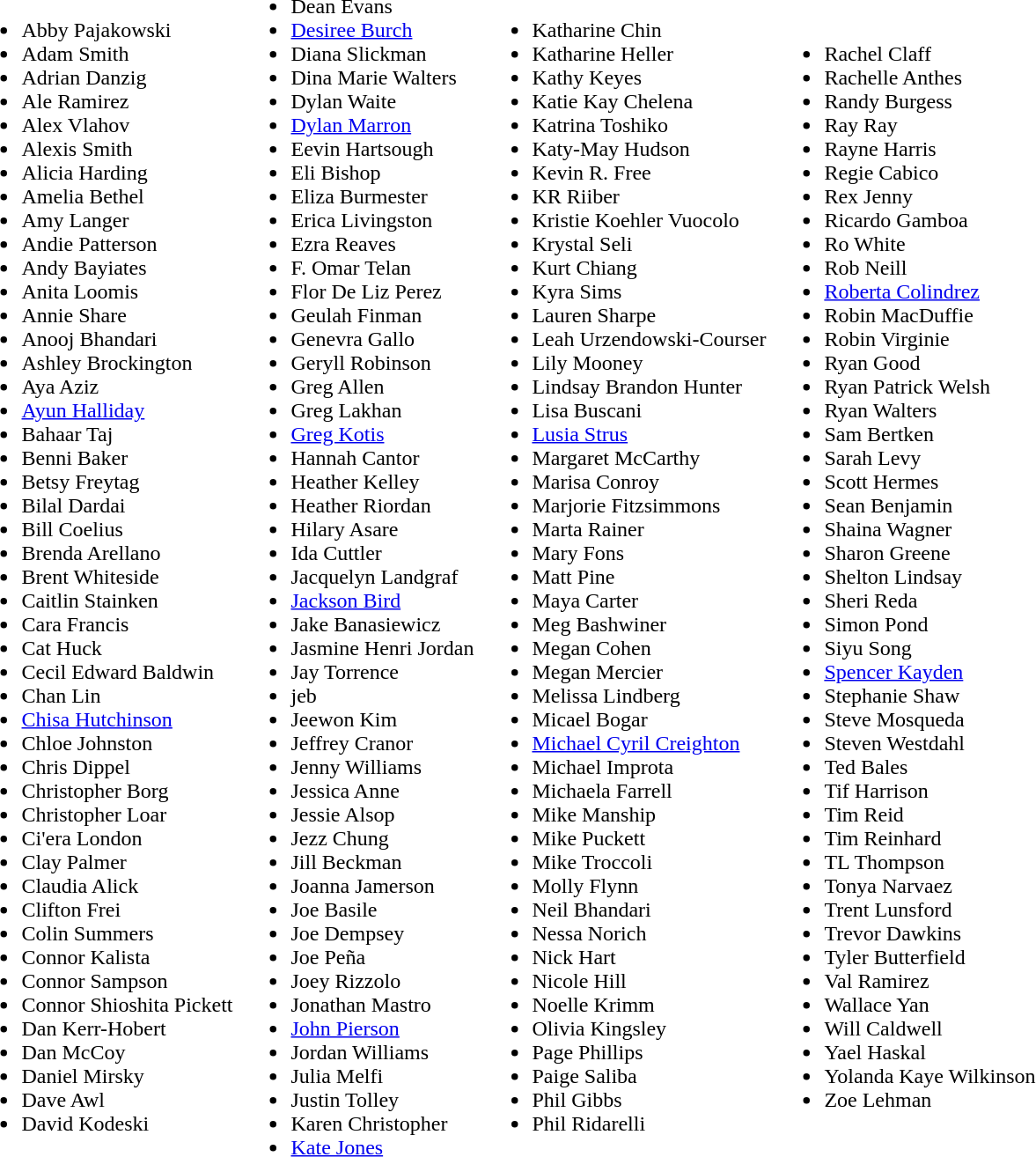<table>
<tr>
<td><br><ul><li>Abby Pajakowski</li><li>Adam Smith</li><li>Adrian Danzig</li><li>Ale Ramirez</li><li>Alex Vlahov</li><li>Alexis Smith</li><li>Alicia Harding</li><li>Amelia Bethel</li><li>Amy Langer</li><li>Andie Patterson</li><li>Andy Bayiates</li><li>Anita Loomis</li><li>Annie Share</li><li>Anooj Bhandari</li><li>Ashley Brockington</li><li>Aya Aziz</li><li><a href='#'>Ayun Halliday</a></li><li>Bahaar Taj</li><li>Benni Baker</li><li>Betsy Freytag</li><li>Bilal Dardai</li><li>Bill Coelius</li><li>Brenda Arellano</li><li>Brent Whiteside</li><li>Caitlin Stainken</li><li>Cara Francis</li><li>Cat Huck</li><li>Cecil Edward Baldwin</li><li>Chan Lin</li><li><a href='#'>Chisa Hutchinson</a></li><li>Chloe Johnston</li><li>Chris Dippel</li><li>Christopher Borg</li><li>Christopher Loar</li><li>Ci'era London</li><li>Clay Palmer</li><li>Claudia Alick</li><li>Clifton Frei</li><li>Colin Summers</li><li>Connor Kalista</li><li>Connor Sampson</li><li>Connor Shioshita Pickett</li><li>Dan Kerr-Hobert</li><li>Dan McCoy</li><li>Daniel Mirsky</li><li>Dave Awl</li><li>David Kodeski</li></ul></td>
<td><br><ul><li>Dean Evans</li><li><a href='#'>Desiree Burch</a></li><li>Diana Slickman</li><li>Dina Marie Walters</li><li>Dylan Waite</li><li><a href='#'>Dylan Marron</a></li><li>Eevin Hartsough</li><li>Eli Bishop</li><li>Eliza Burmester</li><li>Erica Livingston</li><li>Ezra Reaves</li><li>F. Omar Telan</li><li>Flor De Liz Perez</li><li>Geulah Finman</li><li>Genevra Gallo</li><li>Geryll Robinson</li><li>Greg Allen</li><li>Greg Lakhan</li><li><a href='#'>Greg Kotis</a></li><li>Hannah Cantor</li><li>Heather Kelley</li><li>Heather Riordan</li><li>Hilary Asare</li><li>Ida Cuttler</li><li>Jacquelyn Landgraf</li><li><a href='#'>Jackson Bird</a></li><li>Jake Banasiewicz</li><li>Jasmine Henri Jordan</li><li>Jay Torrence</li><li>jeb</li><li>Jeewon Kim</li><li>Jeffrey Cranor</li><li>Jenny Williams</li><li>Jessica Anne</li><li>Jessie Alsop</li><li>Jezz Chung</li><li>Jill Beckman</li><li>Joanna Jamerson</li><li>Joe Basile</li><li>Joe Dempsey</li><li>Joe Peña</li><li>Joey Rizzolo</li><li>Jonathan Mastro</li><li><a href='#'>John Pierson</a></li><li>Jordan Williams</li><li>Julia Melfi</li><li>Justin Tolley</li><li>Karen Christopher</li><li><a href='#'>Kate Jones</a></li></ul></td>
<td><br><ul><li>Katharine Chin</li><li>Katharine Heller</li><li>Kathy Keyes</li><li>Katie Kay Chelena</li><li>Katrina Toshiko</li><li>Katy-May Hudson</li><li>Kevin R. Free</li><li>KR Riiber</li><li>Kristie Koehler Vuocolo</li><li>Krystal Seli</li><li>Kurt Chiang</li><li>Kyra Sims</li><li>Lauren Sharpe</li><li>Leah Urzendowski-Courser</li><li>Lily Mooney</li><li>Lindsay Brandon Hunter</li><li>Lisa Buscani</li><li><a href='#'>Lusia Strus</a></li><li>Margaret McCarthy</li><li>Marisa Conroy</li><li>Marjorie Fitzsimmons</li><li>Marta Rainer</li><li>Mary Fons</li><li>Matt Pine</li><li>Maya Carter</li><li>Meg Bashwiner</li><li>Megan Cohen</li><li>Megan Mercier</li><li>Melissa Lindberg</li><li>Micael Bogar</li><li><a href='#'>Michael Cyril Creighton</a></li><li>Michael Improta</li><li>Michaela Farrell</li><li>Mike Manship</li><li>Mike Puckett</li><li>Mike Troccoli</li><li>Molly Flynn</li><li>Neil Bhandari</li><li>Nessa Norich</li><li>Nick Hart</li><li>Nicole Hill</li><li>Noelle Krimm</li><li>Olivia Kingsley</li><li>Page Phillips</li><li>Paige Saliba</li><li>Phil Gibbs</li><li>Phil Ridarelli</li></ul></td>
<td><br><ul><li>Rachel Claff</li><li>Rachelle Anthes</li><li>Randy Burgess</li><li>Ray Ray</li><li>Rayne Harris</li><li>Regie Cabico</li><li>Rex Jenny</li><li>Ricardo Gamboa</li><li>Ro White</li><li>Rob Neill</li><li><a href='#'>Roberta Colindrez</a></li><li>Robin MacDuffie</li><li>Robin Virginie</li><li>Ryan Good</li><li>Ryan Patrick Welsh</li><li>Ryan Walters</li><li>Sam Bertken</li><li>Sarah Levy</li><li>Scott Hermes</li><li>Sean Benjamin</li><li>Shaina Wagner</li><li>Sharon Greene</li><li>Shelton Lindsay</li><li>Sheri Reda</li><li>Simon Pond</li><li>Siyu Song</li><li><a href='#'>Spencer Kayden</a></li><li>Stephanie Shaw</li><li>Steve Mosqueda</li><li>Steven Westdahl</li><li>Ted Bales</li><li>Tif Harrison</li><li>Tim Reid</li><li>Tim Reinhard</li><li>TL Thompson</li><li>Tonya Narvaez</li><li>Trent Lunsford</li><li>Trevor Dawkins</li><li>Tyler Butterfield</li><li>Val Ramirez</li><li>Wallace Yan</li><li>Will Caldwell</li><li>Yael Haskal</li><li>Yolanda Kaye Wilkinson</li><li>Zoe Lehman</li></ul></td>
</tr>
</table>
